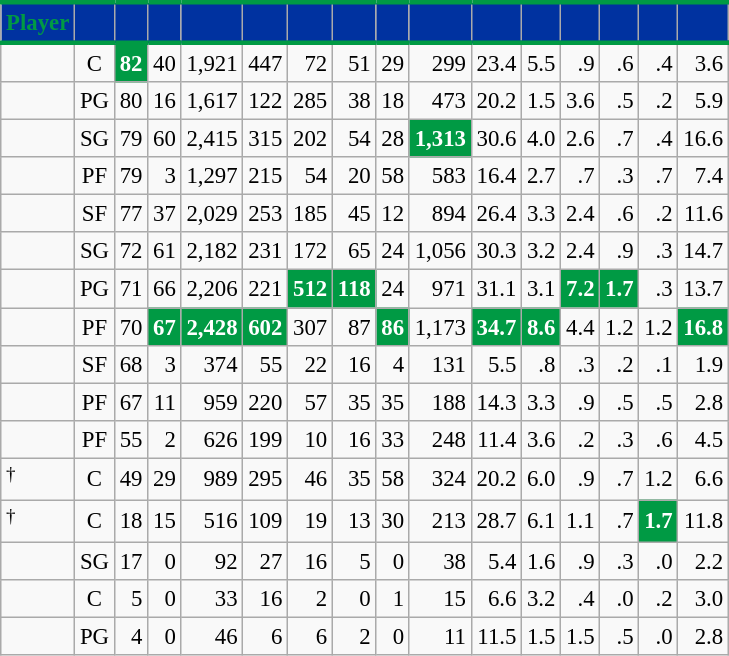<table class="wikitable sortable" style="font-size: 95%; text-align:right;">
<tr>
<th style="background:#0032A0; color:#009A44; border-top:#009A44 3px solid; border-bottom:#009A44 3px solid;">Player</th>
<th style="background:#0032A0; color:#009A44; border-top:#009A44 3px solid; border-bottom:#009A44 3px solid;"></th>
<th style="background:#0032A0; color:#009A44; border-top:#009A44 3px solid; border-bottom:#009A44 3px solid;"></th>
<th style="background:#0032A0; color:#009A44; border-top:#009A44 3px solid; border-bottom:#009A44 3px solid;"></th>
<th style="background:#0032A0; color:#009A44; border-top:#009A44 3px solid; border-bottom:#009A44 3px solid;"></th>
<th style="background:#0032A0; color:#009A44; border-top:#009A44 3px solid; border-bottom:#009A44 3px solid;"></th>
<th style="background:#0032A0; color:#009A44; border-top:#009A44 3px solid; border-bottom:#009A44 3px solid;"></th>
<th style="background:#0032A0; color:#009A44; border-top:#009A44 3px solid; border-bottom:#009A44 3px solid;"></th>
<th style="background:#0032A0; color:#009A44; border-top:#009A44 3px solid; border-bottom:#009A44 3px solid;"></th>
<th style="background:#0032A0; color:#009A44; border-top:#009A44 3px solid; border-bottom:#009A44 3px solid;"></th>
<th style="background:#0032A0; color:#009A44; border-top:#009A44 3px solid; border-bottom:#009A44 3px solid;"></th>
<th style="background:#0032A0; color:#009A44; border-top:#009A44 3px solid; border-bottom:#009A44 3px solid;"></th>
<th style="background:#0032A0; color:#009A44; border-top:#009A44 3px solid; border-bottom:#009A44 3px solid;"></th>
<th style="background:#0032A0; color:#009A44; border-top:#009A44 3px solid; border-bottom:#009A44 3px solid;"></th>
<th style="background:#0032A0; color:#009A44; border-top:#009A44 3px solid; border-bottom:#009A44 3px solid;"></th>
<th style="background:#0032A0; color:#009A44; border-top:#009A44 3px solid; border-bottom:#009A44 3px solid;"></th>
</tr>
<tr>
<td style="text-align:left;"></td>
<td style="text-align:center;">C</td>
<td style="background:#009A44; color:#FFFFFF;"><strong>82</strong></td>
<td>40</td>
<td>1,921</td>
<td>447</td>
<td>72</td>
<td>51</td>
<td>29</td>
<td>299</td>
<td>23.4</td>
<td>5.5</td>
<td>.9</td>
<td>.6</td>
<td>.4</td>
<td>3.6</td>
</tr>
<tr>
<td style="text-align:left;"></td>
<td style="text-align:center;">PG</td>
<td>80</td>
<td>16</td>
<td>1,617</td>
<td>122</td>
<td>285</td>
<td>38</td>
<td>18</td>
<td>473</td>
<td>20.2</td>
<td>1.5</td>
<td>3.6</td>
<td>.5</td>
<td>.2</td>
<td>5.9</td>
</tr>
<tr>
<td style="text-align:left;"></td>
<td style="text-align:center;">SG</td>
<td>79</td>
<td>60</td>
<td>2,415</td>
<td>315</td>
<td>202</td>
<td>54</td>
<td>28</td>
<td style="background:#009A44; color:#FFFFFF;"><strong>1,313</strong></td>
<td>30.6</td>
<td>4.0</td>
<td>2.6</td>
<td>.7</td>
<td>.4</td>
<td>16.6</td>
</tr>
<tr>
<td style="text-align:left;"></td>
<td style="text-align:center;">PF</td>
<td>79</td>
<td>3</td>
<td>1,297</td>
<td>215</td>
<td>54</td>
<td>20</td>
<td>58</td>
<td>583</td>
<td>16.4</td>
<td>2.7</td>
<td>.7</td>
<td>.3</td>
<td>.7</td>
<td>7.4</td>
</tr>
<tr>
<td style="text-align:left;"></td>
<td style="text-align:center;">SF</td>
<td>77</td>
<td>37</td>
<td>2,029</td>
<td>253</td>
<td>185</td>
<td>45</td>
<td>12</td>
<td>894</td>
<td>26.4</td>
<td>3.3</td>
<td>2.4</td>
<td>.6</td>
<td>.2</td>
<td>11.6</td>
</tr>
<tr>
<td style="text-align:left;"></td>
<td style="text-align:center;">SG</td>
<td>72</td>
<td>61</td>
<td>2,182</td>
<td>231</td>
<td>172</td>
<td>65</td>
<td>24</td>
<td>1,056</td>
<td>30.3</td>
<td>3.2</td>
<td>2.4</td>
<td>.9</td>
<td>.3</td>
<td>14.7</td>
</tr>
<tr>
<td style="text-align:left;"></td>
<td style="text-align:center;">PG</td>
<td>71</td>
<td>66</td>
<td>2,206</td>
<td>221</td>
<td style="background:#009A44; color:#FFFFFF;"><strong>512</strong></td>
<td style="background:#009A44; color:#FFFFFF;"><strong>118</strong></td>
<td>24</td>
<td>971</td>
<td>31.1</td>
<td>3.1</td>
<td style="background:#009A44; color:#FFFFFF;"><strong>7.2</strong></td>
<td style="background:#009A44; color:#FFFFFF;"><strong>1.7</strong></td>
<td>.3</td>
<td>13.7</td>
</tr>
<tr>
<td style="text-align:left;"></td>
<td style="text-align:center;">PF</td>
<td>70</td>
<td style="background:#009A44; color:#FFFFFF;"><strong>67</strong></td>
<td style="background:#009A44; color:#FFFFFF;"><strong>2,428</strong></td>
<td style="background:#009A44; color:#FFFFFF;"><strong>602</strong></td>
<td>307</td>
<td>87</td>
<td style="background:#009A44; color:#FFFFFF;"><strong>86</strong></td>
<td>1,173</td>
<td style="background:#009A44; color:#FFFFFF;"><strong>34.7</strong></td>
<td style="background:#009A44; color:#FFFFFF;"><strong>8.6</strong></td>
<td>4.4</td>
<td>1.2</td>
<td>1.2</td>
<td style="background:#009A44; color:#FFFFFF;"><strong>16.8</strong></td>
</tr>
<tr>
<td style="text-align:left;"></td>
<td style="text-align:center;">SF</td>
<td>68</td>
<td>3</td>
<td>374</td>
<td>55</td>
<td>22</td>
<td>16</td>
<td>4</td>
<td>131</td>
<td>5.5</td>
<td>.8</td>
<td>.3</td>
<td>.2</td>
<td>.1</td>
<td>1.9</td>
</tr>
<tr>
<td style="text-align:left;"></td>
<td style="text-align:center;">PF</td>
<td>67</td>
<td>11</td>
<td>959</td>
<td>220</td>
<td>57</td>
<td>35</td>
<td>35</td>
<td>188</td>
<td>14.3</td>
<td>3.3</td>
<td>.9</td>
<td>.5</td>
<td>.5</td>
<td>2.8</td>
</tr>
<tr>
<td style="text-align:left;"></td>
<td style="text-align:center;">PF</td>
<td>55</td>
<td>2</td>
<td>626</td>
<td>199</td>
<td>10</td>
<td>16</td>
<td>33</td>
<td>248</td>
<td>11.4</td>
<td>3.6</td>
<td>.2</td>
<td>.3</td>
<td>.6</td>
<td>4.5</td>
</tr>
<tr>
<td style="text-align:left;"><sup>†</sup></td>
<td style="text-align:center;">C</td>
<td>49</td>
<td>29</td>
<td>989</td>
<td>295</td>
<td>46</td>
<td>35</td>
<td>58</td>
<td>324</td>
<td>20.2</td>
<td>6.0</td>
<td>.9</td>
<td>.7</td>
<td>1.2</td>
<td>6.6</td>
</tr>
<tr>
<td style="text-align:left;"><sup>†</sup></td>
<td style="text-align:center;">C</td>
<td>18</td>
<td>15</td>
<td>516</td>
<td>109</td>
<td>19</td>
<td>13</td>
<td>30</td>
<td>213</td>
<td>28.7</td>
<td>6.1</td>
<td>1.1</td>
<td>.7</td>
<td style="background:#009A44; color:#FFFFFF;"><strong>1.7</strong></td>
<td>11.8</td>
</tr>
<tr>
<td style="text-align:left;"></td>
<td style="text-align:center;">SG</td>
<td>17</td>
<td>0</td>
<td>92</td>
<td>27</td>
<td>16</td>
<td>5</td>
<td>0</td>
<td>38</td>
<td>5.4</td>
<td>1.6</td>
<td>.9</td>
<td>.3</td>
<td>.0</td>
<td>2.2</td>
</tr>
<tr>
<td style="text-align:left;"></td>
<td style="text-align:center;">C</td>
<td>5</td>
<td>0</td>
<td>33</td>
<td>16</td>
<td>2</td>
<td>0</td>
<td>1</td>
<td>15</td>
<td>6.6</td>
<td>3.2</td>
<td>.4</td>
<td>.0</td>
<td>.2</td>
<td>3.0</td>
</tr>
<tr>
<td style="text-align:left;"></td>
<td style="text-align:center;">PG</td>
<td>4</td>
<td>0</td>
<td>46</td>
<td>6</td>
<td>6</td>
<td>2</td>
<td>0</td>
<td>11</td>
<td>11.5</td>
<td>1.5</td>
<td>1.5</td>
<td>.5</td>
<td>.0</td>
<td>2.8</td>
</tr>
</table>
